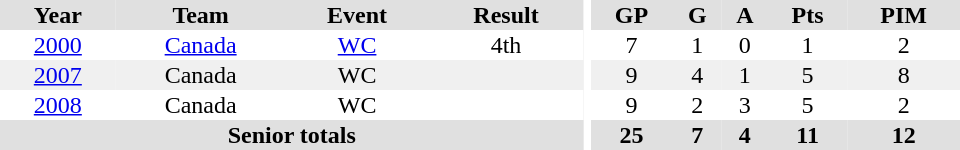<table border="0" cellpadding="1" cellspacing="0" ID="Table3" style="text-align:center; width:40em">
<tr ALIGN="center" bgcolor="#e0e0e0">
<th>Year</th>
<th>Team</th>
<th>Event</th>
<th>Result</th>
<th rowspan="99" bgcolor="#ffffff"></th>
<th>GP</th>
<th>G</th>
<th>A</th>
<th>Pts</th>
<th>PIM</th>
</tr>
<tr>
<td><a href='#'>2000</a></td>
<td><a href='#'>Canada</a></td>
<td><a href='#'>WC</a></td>
<td>4th</td>
<td>7</td>
<td>1</td>
<td>0</td>
<td>1</td>
<td>2</td>
</tr>
<tr bgcolor="#f0f0f0">
<td><a href='#'>2007</a></td>
<td>Canada</td>
<td>WC</td>
<td></td>
<td>9</td>
<td>4</td>
<td>1</td>
<td>5</td>
<td>8</td>
</tr>
<tr>
<td><a href='#'>2008</a></td>
<td>Canada</td>
<td>WC</td>
<td></td>
<td>9</td>
<td>2</td>
<td>3</td>
<td>5</td>
<td>2</td>
</tr>
<tr bgcolor="#e0e0e0">
<th colspan=4>Senior totals</th>
<th>25</th>
<th>7</th>
<th>4</th>
<th>11</th>
<th>12</th>
</tr>
</table>
